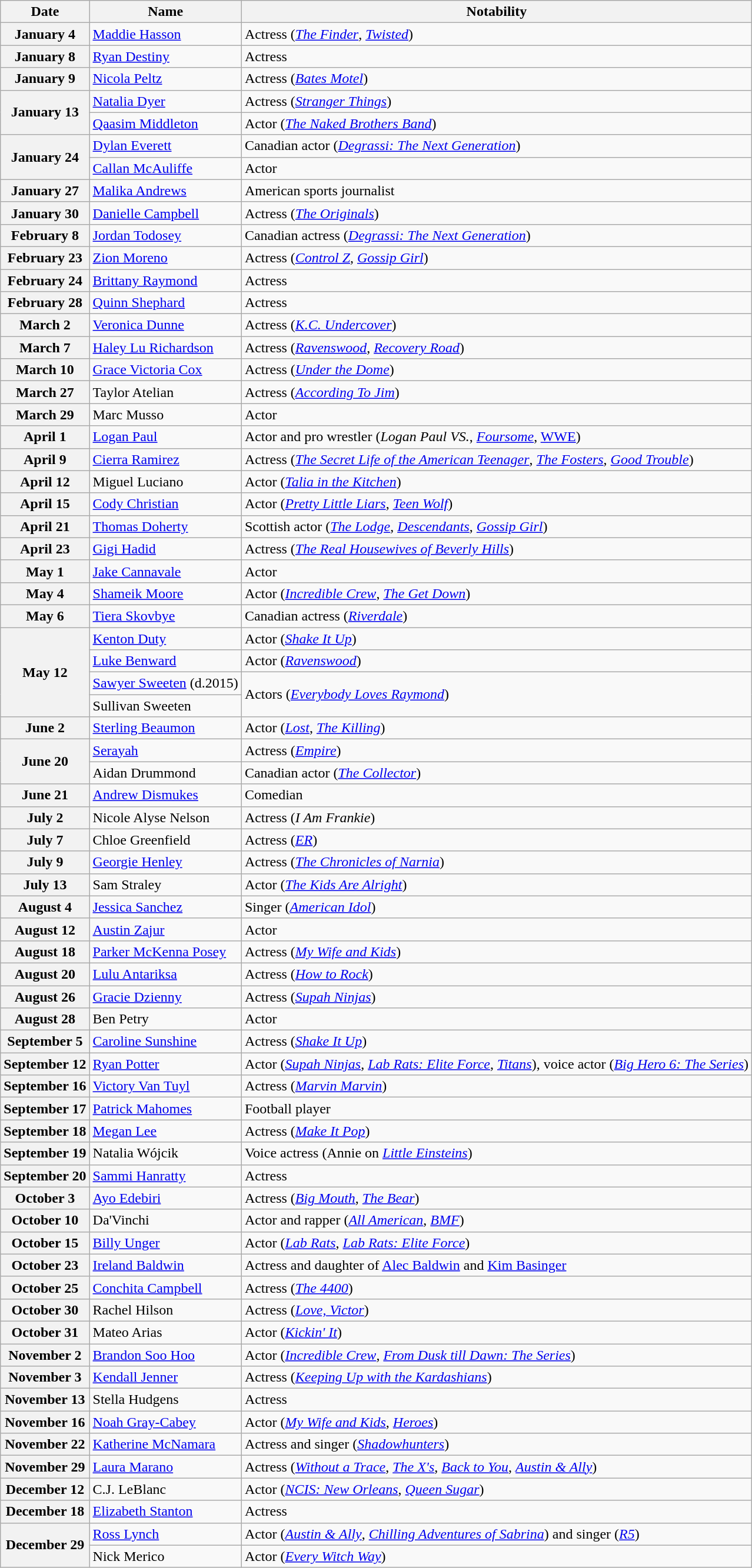<table class="wikitable">
<tr>
<th>Date</th>
<th>Name</th>
<th>Notability</th>
</tr>
<tr>
<th>January 4</th>
<td><a href='#'>Maddie Hasson</a></td>
<td>Actress (<em><a href='#'>The Finder</a></em>, <em><a href='#'>Twisted</a></em>)</td>
</tr>
<tr>
<th>January 8</th>
<td><a href='#'>Ryan Destiny</a></td>
<td>Actress</td>
</tr>
<tr>
<th>January 9</th>
<td><a href='#'>Nicola Peltz</a></td>
<td>Actress (<em><a href='#'>Bates Motel</a></em>)</td>
</tr>
<tr>
<th rowspan="2">January 13</th>
<td><a href='#'>Natalia Dyer</a></td>
<td>Actress (<em><a href='#'>Stranger Things</a></em>)</td>
</tr>
<tr>
<td><a href='#'>Qaasim Middleton</a></td>
<td>Actor (<em><a href='#'>The Naked Brothers Band</a></em>)</td>
</tr>
<tr>
<th rowspan="2">January 24</th>
<td><a href='#'>Dylan Everett</a></td>
<td>Canadian actor (<em><a href='#'>Degrassi: The Next Generation</a></em>)</td>
</tr>
<tr>
<td><a href='#'>Callan McAuliffe</a></td>
<td>Actor</td>
</tr>
<tr>
<th>January 27</th>
<td><a href='#'>Malika Andrews</a></td>
<td>American sports journalist</td>
</tr>
<tr>
<th>January 30</th>
<td><a href='#'>Danielle Campbell</a></td>
<td>Actress (<em><a href='#'>The Originals</a></em>)</td>
</tr>
<tr>
<th>February 8</th>
<td><a href='#'>Jordan Todosey</a></td>
<td>Canadian actress (<em><a href='#'>Degrassi: The Next Generation</a></em>)</td>
</tr>
<tr>
<th>February 23</th>
<td><a href='#'>Zion Moreno</a></td>
<td>Actress (<em><a href='#'>Control Z</a></em>, <em><a href='#'>Gossip Girl</a></em>)</td>
</tr>
<tr>
<th>February 24</th>
<td><a href='#'>Brittany Raymond</a></td>
<td>Actress</td>
</tr>
<tr>
<th>February 28</th>
<td><a href='#'>Quinn Shephard</a></td>
<td>Actress</td>
</tr>
<tr>
<th>March 2</th>
<td><a href='#'>Veronica Dunne</a></td>
<td>Actress (<em><a href='#'>K.C. Undercover</a></em>)</td>
</tr>
<tr>
<th>March 7</th>
<td><a href='#'>Haley Lu Richardson</a></td>
<td>Actress (<em><a href='#'>Ravenswood</a></em>, <em><a href='#'>Recovery Road</a></em>)</td>
</tr>
<tr>
<th>March 10</th>
<td><a href='#'>Grace Victoria Cox</a></td>
<td>Actress (<em><a href='#'>Under the Dome</a></em>)</td>
</tr>
<tr>
<th>March 27</th>
<td>Taylor Atelian</td>
<td>Actress (<em><a href='#'>According To Jim</a></em>)</td>
</tr>
<tr>
<th>March 29</th>
<td>Marc Musso</td>
<td>Actor</td>
</tr>
<tr>
<th>April 1</th>
<td><a href='#'>Logan Paul</a></td>
<td>Actor and pro wrestler (<em>Logan Paul VS.</em>, <a href='#'><em>Foursome</em></a>, <a href='#'>WWE</a>)</td>
</tr>
<tr>
<th>April 9</th>
<td><a href='#'>Cierra Ramirez</a></td>
<td>Actress (<em><a href='#'>The Secret Life of the American Teenager</a></em>, <em><a href='#'>The Fosters</a></em>, <em><a href='#'>Good Trouble</a></em>)</td>
</tr>
<tr>
<th>April 12</th>
<td>Miguel Luciano</td>
<td>Actor (<em><a href='#'>Talia in the Kitchen</a></em>)</td>
</tr>
<tr>
<th>April 15</th>
<td><a href='#'>Cody Christian</a></td>
<td>Actor (<em><a href='#'>Pretty Little Liars</a></em>, <em><a href='#'>Teen Wolf</a></em>)</td>
</tr>
<tr>
<th>April 21</th>
<td><a href='#'>Thomas Doherty</a></td>
<td>Scottish actor (<em><a href='#'>The Lodge</a></em>, <em><a href='#'>Descendants</a></em>, <em><a href='#'>Gossip Girl</a></em>)</td>
</tr>
<tr>
<th>April 23</th>
<td><a href='#'>Gigi Hadid</a></td>
<td>Actress (<em><a href='#'>The Real Housewives of Beverly Hills</a></em>)</td>
</tr>
<tr>
<th>May 1</th>
<td><a href='#'>Jake Cannavale</a></td>
<td>Actor</td>
</tr>
<tr>
<th>May 4</th>
<td><a href='#'>Shameik Moore</a></td>
<td>Actor (<em><a href='#'>Incredible Crew</a></em>, <em><a href='#'>The Get Down</a></em>)</td>
</tr>
<tr>
<th>May 6</th>
<td><a href='#'>Tiera Skovbye</a></td>
<td>Canadian actress (<em><a href='#'>Riverdale</a></em>)</td>
</tr>
<tr>
<th rowspan="4">May 12</th>
<td><a href='#'>Kenton Duty</a></td>
<td>Actor (<em><a href='#'>Shake It Up</a></em>)</td>
</tr>
<tr>
<td><a href='#'>Luke Benward</a></td>
<td>Actor (<em><a href='#'>Ravenswood</a></em>)</td>
</tr>
<tr>
<td><a href='#'>Sawyer Sweeten</a> (d.2015)</td>
<td rowspan="2">Actors (<em><a href='#'>Everybody Loves Raymond</a></em>)</td>
</tr>
<tr>
<td>Sullivan Sweeten</td>
</tr>
<tr>
<th>June 2</th>
<td><a href='#'>Sterling Beaumon</a></td>
<td>Actor (<em><a href='#'>Lost</a></em>, <em><a href='#'>The Killing</a></em>)</td>
</tr>
<tr>
<th rowspan="2">June 20</th>
<td><a href='#'>Serayah</a></td>
<td>Actress (<em><a href='#'>Empire</a></em>)</td>
</tr>
<tr>
<td>Aidan Drummond</td>
<td>Canadian actor (<em><a href='#'>The Collector</a></em>)</td>
</tr>
<tr>
<th>June 21</th>
<td><a href='#'>Andrew Dismukes</a></td>
<td>Comedian</td>
</tr>
<tr>
<th>July 2</th>
<td>Nicole Alyse Nelson</td>
<td>Actress (<em>I Am Frankie</em>)</td>
</tr>
<tr>
<th>July 7</th>
<td>Chloe Greenfield</td>
<td>Actress (<em><a href='#'>ER</a></em>)</td>
</tr>
<tr>
<th>July 9</th>
<td><a href='#'>Georgie Henley</a></td>
<td>Actress (<em><a href='#'>The Chronicles of Narnia</a></em>)</td>
</tr>
<tr>
<th>July 13</th>
<td>Sam Straley</td>
<td>Actor (<em><a href='#'>The Kids Are Alright</a></em>)</td>
</tr>
<tr>
<th>August 4</th>
<td><a href='#'>Jessica Sanchez</a></td>
<td>Singer (<em><a href='#'>American Idol</a></em>)</td>
</tr>
<tr>
<th>August 12</th>
<td><a href='#'>Austin Zajur</a></td>
<td>Actor</td>
</tr>
<tr>
<th>August 18</th>
<td><a href='#'>Parker McKenna Posey</a></td>
<td>Actress (<em><a href='#'>My Wife and Kids</a></em>)</td>
</tr>
<tr>
<th>August 20</th>
<td><a href='#'>Lulu Antariksa</a></td>
<td>Actress (<em><a href='#'>How to Rock</a></em>)</td>
</tr>
<tr>
<th>August 26</th>
<td><a href='#'>Gracie Dzienny</a></td>
<td>Actress (<em><a href='#'>Supah Ninjas</a></em>)</td>
</tr>
<tr>
<th>August 28</th>
<td>Ben Petry</td>
<td>Actor</td>
</tr>
<tr>
<th>September 5</th>
<td><a href='#'>Caroline Sunshine</a></td>
<td>Actress (<em><a href='#'>Shake It Up</a></em>)</td>
</tr>
<tr>
<th>September 12</th>
<td><a href='#'>Ryan Potter</a></td>
<td>Actor (<em><a href='#'>Supah Ninjas</a></em>, <em><a href='#'>Lab Rats: Elite Force</a></em>, <em><a href='#'>Titans</a></em>), voice actor (<em><a href='#'>Big Hero 6: The Series</a></em>)</td>
</tr>
<tr>
<th>September 16</th>
<td><a href='#'>Victory Van Tuyl</a></td>
<td>Actress (<em><a href='#'>Marvin Marvin</a></em>)</td>
</tr>
<tr>
<th>September 17</th>
<td><a href='#'>Patrick Mahomes</a></td>
<td>Football player</td>
</tr>
<tr>
<th>September 18</th>
<td><a href='#'>Megan Lee</a></td>
<td>Actress (<em><a href='#'>Make It Pop</a></em>)</td>
</tr>
<tr>
<th>September 19</th>
<td>Natalia Wójcik</td>
<td>Voice actress (Annie on <em><a href='#'>Little Einsteins</a></em>)</td>
</tr>
<tr>
<th>September 20</th>
<td><a href='#'>Sammi Hanratty</a></td>
<td>Actress</td>
</tr>
<tr>
<th>October 3</th>
<td><a href='#'>Ayo Edebiri</a></td>
<td>Actress (<em><a href='#'>Big Mouth</a></em>, <em><a href='#'>The Bear</a></em>)</td>
</tr>
<tr>
<th>October 10</th>
<td>Da'Vinchi</td>
<td>Actor and rapper (<em><a href='#'>All American</a></em>, <em><a href='#'>BMF</a></em>)</td>
</tr>
<tr>
<th>October 15</th>
<td><a href='#'>Billy Unger</a></td>
<td>Actor (<em><a href='#'>Lab Rats</a></em>, <em><a href='#'>Lab Rats: Elite Force</a></em>)</td>
</tr>
<tr>
<th>October 23</th>
<td><a href='#'>Ireland Baldwin</a></td>
<td>Actress and daughter of <a href='#'>Alec Baldwin</a> and <a href='#'>Kim Basinger</a></td>
</tr>
<tr>
<th>October 25</th>
<td><a href='#'>Conchita Campbell</a></td>
<td>Actress (<em><a href='#'>The 4400</a></em>)</td>
</tr>
<tr>
<th>October 30</th>
<td>Rachel Hilson</td>
<td>Actress (<em><a href='#'>Love, Victor</a></em>)</td>
</tr>
<tr>
<th>October 31</th>
<td>Mateo Arias</td>
<td>Actor (<em><a href='#'>Kickin' It</a></em>)</td>
</tr>
<tr>
<th>November 2</th>
<td><a href='#'>Brandon Soo Hoo</a></td>
<td>Actor (<em><a href='#'>Incredible Crew</a></em>, <em><a href='#'>From Dusk till Dawn: The Series</a></em>)</td>
</tr>
<tr>
<th>November 3</th>
<td><a href='#'>Kendall Jenner</a></td>
<td>Actress (<em><a href='#'>Keeping Up with the Kardashians</a></em>)</td>
</tr>
<tr>
<th>November 13</th>
<td>Stella Hudgens</td>
<td>Actress</td>
</tr>
<tr>
<th>November 16</th>
<td><a href='#'>Noah Gray-Cabey</a></td>
<td>Actor (<em><a href='#'>My Wife and Kids</a></em>, <em><a href='#'>Heroes</a></em>)</td>
</tr>
<tr>
<th>November 22</th>
<td><a href='#'>Katherine McNamara</a></td>
<td>Actress and singer (<em><a href='#'>Shadowhunters</a></em>)</td>
</tr>
<tr>
<th>November 29</th>
<td><a href='#'>Laura Marano</a></td>
<td>Actress (<em><a href='#'>Without a Trace</a></em>, <em><a href='#'>The X's</a></em>, <em><a href='#'>Back to You</a></em>,  <em><a href='#'>Austin & Ally</a></em>)</td>
</tr>
<tr>
<th>December 12</th>
<td>C.J. LeBlanc</td>
<td>Actor (<em><a href='#'>NCIS: New Orleans</a></em>, <em><a href='#'>Queen Sugar</a></em>)</td>
</tr>
<tr>
<th>December 18</th>
<td><a href='#'>Elizabeth Stanton</a></td>
<td>Actress</td>
</tr>
<tr>
<th rowspan="2">December 29</th>
<td><a href='#'>Ross Lynch</a></td>
<td>Actor (<em><a href='#'>Austin & Ally</a></em>, <em><a href='#'>Chilling Adventures of Sabrina</a></em>) and singer (<em><a href='#'>R5</a></em>)</td>
</tr>
<tr>
<td>Nick Merico</td>
<td>Actor (<em><a href='#'>Every Witch Way</a></em>)</td>
</tr>
</table>
